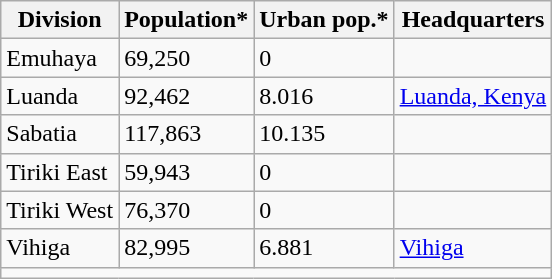<table class="wikitable">
<tr>
<th>Division</th>
<th>Population*</th>
<th>Urban pop.*</th>
<th>Headquarters</th>
</tr>
<tr>
<td>Emuhaya</td>
<td>69,250</td>
<td>0</td>
<td></td>
</tr>
<tr>
<td>Luanda</td>
<td>92,462</td>
<td>8.016</td>
<td><a href='#'>Luanda, Kenya</a></td>
</tr>
<tr>
<td>Sabatia</td>
<td>117,863</td>
<td>10.135</td>
<td></td>
</tr>
<tr>
<td>Tiriki East</td>
<td>59,943</td>
<td>0</td>
<td></td>
</tr>
<tr>
<td>Tiriki West</td>
<td>76,370</td>
<td>0</td>
<td></td>
</tr>
<tr>
<td>Vihiga</td>
<td>82,995</td>
<td>6.881</td>
<td><a href='#'>Vihiga</a></td>
</tr>
<tr>
<td colspan="4"></td>
</tr>
</table>
